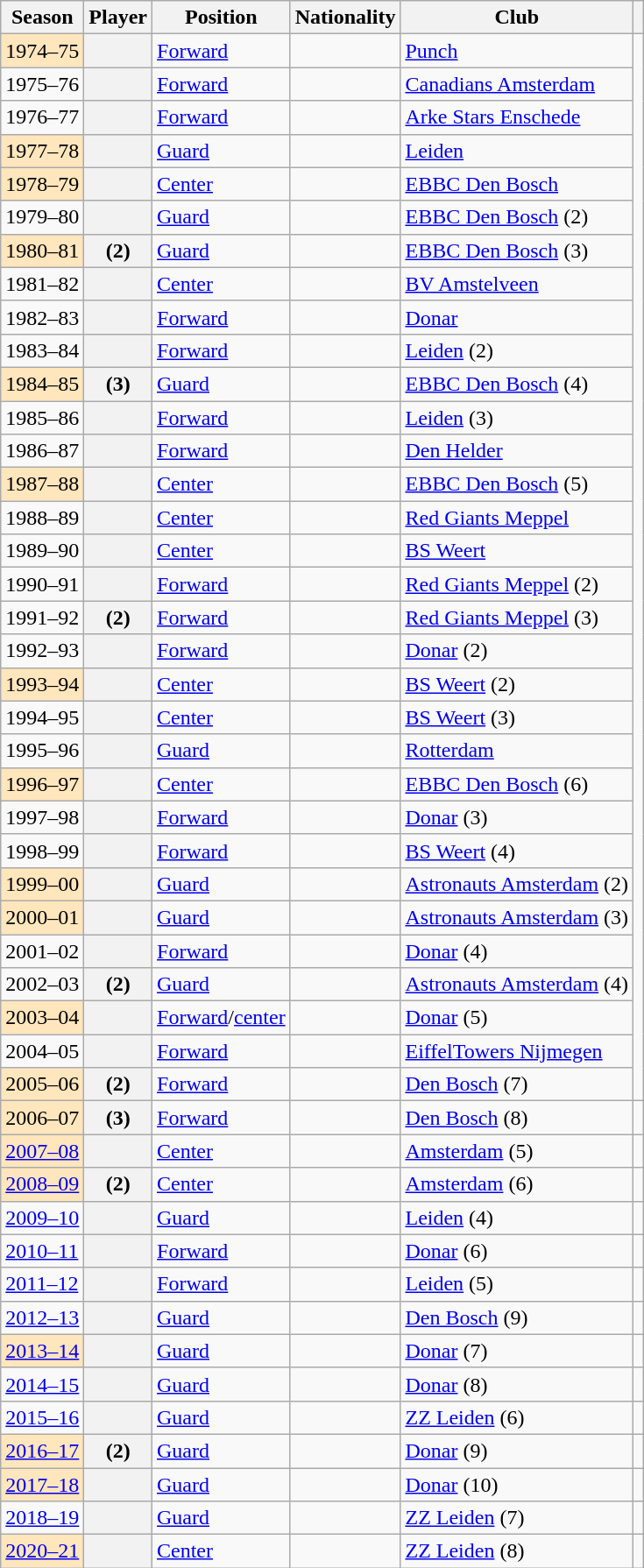<table class="wikitable plainrowheaders sortable">
<tr>
<th scope="col">Season</th>
<th scope="col">Player</th>
<th scope="col">Position</th>
<th scope="col">Nationality</th>
<th scope="col">Club</th>
<th scope="col"></th>
</tr>
<tr>
<td style="background-color:#FFE6BD;">1974–75</td>
<th scope="row"></th>
<td><a href='#'>Forward</a></td>
<td></td>
<td><a href='#'>Punch</a></td>
<td rowspan="32" align="center"></td>
</tr>
<tr>
<td>1975–76</td>
<th scope="row"></th>
<td><a href='#'>Forward</a></td>
<td></td>
<td><a href='#'>Canadians Amsterdam</a></td>
</tr>
<tr>
<td>1976–77</td>
<th scope="row"></th>
<td><a href='#'>Forward</a></td>
<td></td>
<td><a href='#'>Arke Stars Enschede</a></td>
</tr>
<tr>
<td style="background-color:#FFE6BD;">1977–78</td>
<th scope="row"></th>
<td><a href='#'>Guard</a></td>
<td></td>
<td><a href='#'>Leiden</a></td>
</tr>
<tr>
<td style="background-color:#FFE6BD;">1978–79</td>
<th scope="row"></th>
<td><a href='#'>Center</a></td>
<td></td>
<td><a href='#'>EBBC Den Bosch</a></td>
</tr>
<tr>
<td>1979–80</td>
<th scope="row"></th>
<td><a href='#'>Guard</a></td>
<td></td>
<td><a href='#'>EBBC Den Bosch</a> (2)</td>
</tr>
<tr>
<td style="background-color:#FFE6BD;">1980–81</td>
<th scope="row"> (2)</th>
<td><a href='#'>Guard</a></td>
<td></td>
<td><a href='#'>EBBC Den Bosch</a> (3)</td>
</tr>
<tr>
<td>1981–82</td>
<th scope="row"></th>
<td><a href='#'>Center</a></td>
<td></td>
<td><a href='#'>BV Amstelveen</a></td>
</tr>
<tr>
<td>1982–83</td>
<th scope="row"></th>
<td><a href='#'>Forward</a></td>
<td></td>
<td><a href='#'>Donar</a></td>
</tr>
<tr>
<td>1983–84</td>
<th scope="row"></th>
<td><a href='#'>Forward</a></td>
<td></td>
<td><a href='#'>Leiden</a> (2)</td>
</tr>
<tr>
<td style="background-color:#FFE6BD;">1984–85</td>
<th scope="row"> (3)</th>
<td><a href='#'>Guard</a></td>
<td></td>
<td><a href='#'>EBBC Den Bosch</a> (4)</td>
</tr>
<tr>
<td>1985–86</td>
<th scope="row"></th>
<td><a href='#'>Forward</a></td>
<td></td>
<td><a href='#'>Leiden</a> (3)</td>
</tr>
<tr>
<td>1986–87</td>
<th scope="row"></th>
<td><a href='#'>Forward</a></td>
<td></td>
<td><a href='#'>Den Helder</a></td>
</tr>
<tr>
<td style="background-color:#FFE6BD;">1987–88</td>
<th scope="row"></th>
<td><a href='#'>Center</a></td>
<td></td>
<td><a href='#'>EBBC Den Bosch</a> (5)</td>
</tr>
<tr>
<td>1988–89</td>
<th scope="row"></th>
<td><a href='#'>Center</a></td>
<td></td>
<td><a href='#'>Red Giants Meppel</a></td>
</tr>
<tr>
<td>1989–90</td>
<th scope="row"></th>
<td><a href='#'>Center</a></td>
<td></td>
<td><a href='#'>BS Weert</a></td>
</tr>
<tr>
<td>1990–91</td>
<th scope="row"></th>
<td><a href='#'>Forward</a></td>
<td></td>
<td><a href='#'>Red Giants Meppel</a> (2)</td>
</tr>
<tr>
<td>1991–92</td>
<th scope="row"> (2)</th>
<td><a href='#'>Forward</a></td>
<td></td>
<td><a href='#'>Red Giants Meppel</a> (3)</td>
</tr>
<tr>
<td>1992–93</td>
<th scope="row"></th>
<td><a href='#'>Forward</a></td>
<td></td>
<td><a href='#'>Donar</a> (2)</td>
</tr>
<tr>
<td style="background-color:#FFE6BD;">1993–94</td>
<th scope="row"></th>
<td><a href='#'>Center</a></td>
<td></td>
<td><a href='#'>BS Weert</a> (2)</td>
</tr>
<tr>
<td>1994–95</td>
<th scope="row"></th>
<td><a href='#'>Center</a></td>
<td></td>
<td><a href='#'>BS Weert</a> (3)</td>
</tr>
<tr>
<td>1995–96</td>
<th scope="row"></th>
<td><a href='#'>Guard</a></td>
<td></td>
<td><a href='#'>Rotterdam</a></td>
</tr>
<tr>
<td style="background-color:#FFE6BD;">1996–97</td>
<th scope="row"></th>
<td><a href='#'>Center</a></td>
<td></td>
<td><a href='#'>EBBC Den Bosch</a> (6)</td>
</tr>
<tr>
<td>1997–98</td>
<th scope="row"></th>
<td><a href='#'>Forward</a></td>
<td></td>
<td><a href='#'>Donar</a> (3)</td>
</tr>
<tr>
<td>1998–99</td>
<th scope="row"></th>
<td><a href='#'>Forward</a></td>
<td></td>
<td><a href='#'>BS Weert</a> (4)</td>
</tr>
<tr>
<td style="background-color:#FFE6BD;">1999–00</td>
<th scope="row"></th>
<td><a href='#'>Guard</a></td>
<td></td>
<td><a href='#'>Astronauts Amsterdam</a> (2)</td>
</tr>
<tr>
<td style="background-color:#FFE6BD;">2000–01</td>
<th scope="row"></th>
<td><a href='#'>Guard</a></td>
<td></td>
<td><a href='#'>Astronauts Amsterdam</a> (3)</td>
</tr>
<tr>
<td>2001–02</td>
<th scope="row"></th>
<td><a href='#'>Forward</a></td>
<td></td>
<td><a href='#'>Donar</a> (4)</td>
</tr>
<tr>
<td>2002–03</td>
<th scope="row"> (2)</th>
<td><a href='#'>Guard</a></td>
<td></td>
<td><a href='#'>Astronauts Amsterdam</a> (4)</td>
</tr>
<tr>
<td style="background-color:#FFE6BD;">2003–04</td>
<th scope="row"></th>
<td><a href='#'>Forward</a>/<a href='#'>center</a></td>
<td></td>
<td><a href='#'>Donar</a> (5)</td>
</tr>
<tr>
<td>2004–05</td>
<th scope="row"></th>
<td><a href='#'>Forward</a></td>
<td></td>
<td><a href='#'>EiffelTowers Nijmegen</a></td>
</tr>
<tr>
<td style="background-color:#FFE6BD;">2005–06</td>
<th scope="row"> (2)</th>
<td><a href='#'>Forward</a></td>
<td></td>
<td><a href='#'>Den Bosch</a> (7)</td>
</tr>
<tr>
<td style="background-color:#FFE6BD;">2006–07</td>
<th scope="row"> (3)</th>
<td><a href='#'>Forward</a></td>
<td></td>
<td><a href='#'>Den Bosch</a> (8)</td>
<td align=center></td>
</tr>
<tr>
<td style="background-color:#FFE6BD;"><a href='#'>2007–08</a></td>
<th scope="row"></th>
<td><a href='#'>Center</a></td>
<td></td>
<td><a href='#'>Amsterdam</a> (5)</td>
<td align=center></td>
</tr>
<tr>
<td style="background-color:#FFE6BD;"><a href='#'>2008–09</a></td>
<th scope="row"> (2)</th>
<td><a href='#'>Center</a></td>
<td></td>
<td><a href='#'>Amsterdam</a> (6)</td>
<td align=center></td>
</tr>
<tr>
<td><a href='#'>2009–10</a></td>
<th scope="row"></th>
<td><a href='#'>Guard</a></td>
<td></td>
<td><a href='#'>Leiden</a> (4)</td>
<td align=center></td>
</tr>
<tr>
<td><a href='#'>2010–11</a></td>
<th scope="row"></th>
<td><a href='#'>Forward</a></td>
<td></td>
<td><a href='#'>Donar</a> (6)</td>
<td align=center></td>
</tr>
<tr>
<td><a href='#'>2011–12</a></td>
<th scope="row"></th>
<td><a href='#'>Forward</a></td>
<td></td>
<td><a href='#'>Leiden</a> (5)</td>
<td align=center></td>
</tr>
<tr>
<td><a href='#'>2012–13</a></td>
<th scope="row"></th>
<td><a href='#'>Guard</a></td>
<td></td>
<td><a href='#'>Den Bosch</a> (9)</td>
<td align=center></td>
</tr>
<tr>
<td style="background-color:#FFE6BD;"><a href='#'>2013–14</a></td>
<th scope="row"></th>
<td><a href='#'>Guard</a></td>
<td></td>
<td><a href='#'>Donar</a> (7)</td>
<td align=center></td>
</tr>
<tr>
<td><a href='#'>2014–15</a></td>
<th scope="row"></th>
<td><a href='#'>Guard</a></td>
<td></td>
<td><a href='#'>Donar</a> (8)</td>
<td align=center></td>
</tr>
<tr>
<td><a href='#'>2015–16</a></td>
<th scope="row"></th>
<td><a href='#'>Guard</a></td>
<td></td>
<td><a href='#'>ZZ Leiden</a> (6)</td>
<td align=center></td>
</tr>
<tr>
<td style="background-color:#FFE6BD;"><a href='#'>2016–17</a></td>
<th scope="row"> (2)</th>
<td><a href='#'>Guard</a></td>
<td></td>
<td><a href='#'>Donar</a> (9)</td>
<td align=center></td>
</tr>
<tr>
<td style="background-color:#FFE6BD;"><a href='#'>2017–18</a></td>
<th scope="row"></th>
<td><a href='#'>Guard</a></td>
<td></td>
<td><a href='#'>Donar</a> (10)</td>
<td align=center></td>
</tr>
<tr>
<td><a href='#'>2018–19</a></td>
<th scope="row"></th>
<td><a href='#'>Guard</a></td>
<td></td>
<td><a href='#'>ZZ Leiden</a> (7)</td>
<td align=center></td>
</tr>
<tr>
<td style="background-color:#FFE6BD;"><a href='#'>2020–21</a></td>
<th scope="row"></th>
<td><a href='#'>Center</a></td>
<td></td>
<td><a href='#'>ZZ Leiden</a> (8)</td>
<td align=center></td>
</tr>
</table>
